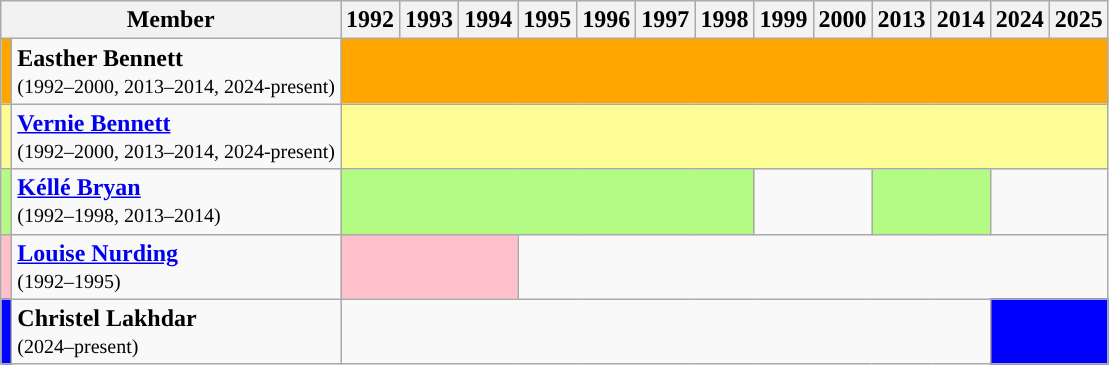<table class="wikitable">
<tr>
<th colspan="2">Member</th>
<th>1992</th>
<th>1993</th>
<th>1994</th>
<th>1995</th>
<th>1996</th>
<th>1997</th>
<th>1998</th>
<th>1999</th>
<th>2000</th>
<th>2013</th>
<th>2014</th>
<th>2024</th>
<th>2025</th>
</tr>
<tr>
<td style="background:orange"></td>
<td><strong>Easther Bennett</strong><br><small>(1992–2000, 2013–2014,  2024-present)</small></td>
<td colspan="13"  style="text-align:center; background:orange;"></td>
</tr>
<tr>
<td style="background:#FDFD96"></td>
<td><strong><a href='#'>Vernie Bennett</a></strong><br><small>(1992–2000, 2013–2014, 2024-present)</small></td>
<td colspan="13"  style="text-align:center; background:#FDFD96;"></td>
</tr>
<tr>
<td style="background:#B4FB84"></td>
<td><strong><a href='#'>Kéllé Bryan</a></strong><br><small>(1992–1998, 2013–2014)</small></td>
<td colspan="7"  style="text-align:center; background:#B4FB84;"></td>
<td colspan="2"></td>
<td colspan="2" style="text-align:center; background:#B4FB84;"></td>
<td colspan="2"></td>
</tr>
<tr>
<td style="background:pink"></td>
<td><strong><a href='#'>Louise Nurding</a></strong><br><small>(1992–1995)</small></td>
<td colspan="3" style="text-align:center; background:pink"></td>
<td colspan="10"></td>
</tr>
<tr>
<td style="background:blue"></td>
<td><strong>Christel Lakhdar</strong><br><small>(2024–present)</small></td>
<td colspan="11" style="text-align:center;"></td>
<td colspan="3" style="text-align:center; background:blue;"></td>
</tr>
</table>
